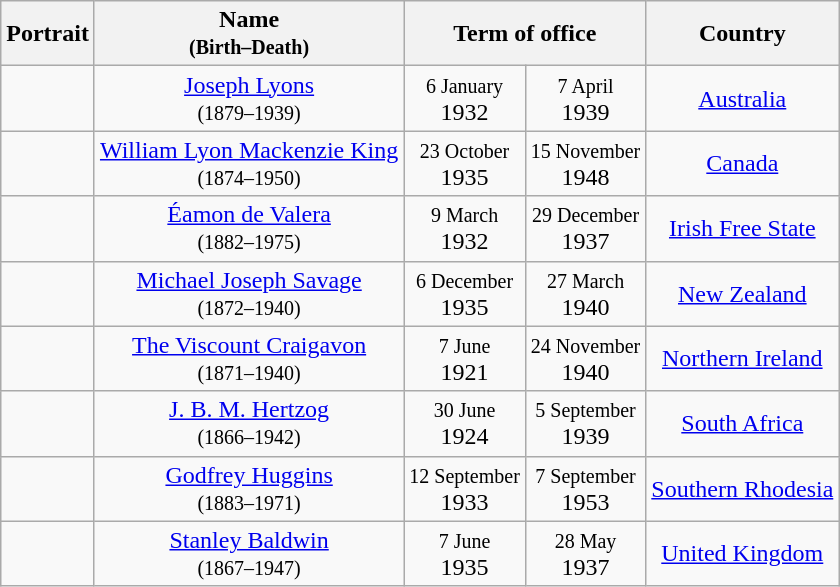<table class="wikitable" style="text-align:center">
<tr>
<th>Portrait</th>
<th>Name<br><small>(Birth–Death)</small></th>
<th colspan=2>Term of office</th>
<th>Country</th>
</tr>
<tr>
<td></td>
<td><a href='#'>Joseph Lyons</a><br><small>(1879–1939)</small></td>
<td><small>6 January</small><br>1932</td>
<td><small>7 April</small><br>1939</td>
<td><a href='#'>Australia</a></td>
</tr>
<tr>
<td></td>
<td><a href='#'>William Lyon Mackenzie King</a><br><small>(1874–1950)</small></td>
<td><small>23 October</small><br>1935</td>
<td><small>15 November</small><br>1948</td>
<td><a href='#'>Canada</a></td>
</tr>
<tr>
<td></td>
<td><a href='#'>Éamon de Valera</a><br><small>(1882–1975)</small></td>
<td><small>9 March</small><br>1932</td>
<td><small>29 December</small><br>1937</td>
<td><a href='#'>Irish Free State</a></td>
</tr>
<tr>
<td></td>
<td><a href='#'>Michael Joseph Savage</a><br><small>(1872–1940)</small></td>
<td><small>6 December</small><br>1935</td>
<td><small>27 March</small><br>1940</td>
<td><a href='#'>New Zealand</a></td>
</tr>
<tr>
<td></td>
<td><a href='#'>The Viscount Craigavon</a><br><small>(1871–1940)</small></td>
<td><small>7 June</small><br>1921</td>
<td><small>24 November</small><br>1940</td>
<td><a href='#'>Northern Ireland</a></td>
</tr>
<tr>
<td></td>
<td><a href='#'>J. B. M. Hertzog</a><br><small>(1866–1942)</small></td>
<td><small>30 June</small><br>1924</td>
<td><small>5 September</small><br>1939</td>
<td><a href='#'>South Africa</a></td>
</tr>
<tr>
<td></td>
<td><a href='#'>Godfrey Huggins</a><br><small>(1883–1971)</small></td>
<td><small>12 September</small><br>1933</td>
<td><small>7 September</small><br>1953</td>
<td><a href='#'>Southern Rhodesia</a></td>
</tr>
<tr>
<td></td>
<td><a href='#'>Stanley Baldwin</a><br><small>(1867–1947)</small></td>
<td><small>7 June</small><br>1935</td>
<td><small>28 May</small><br>1937</td>
<td><a href='#'>United Kingdom</a></td>
</tr>
</table>
